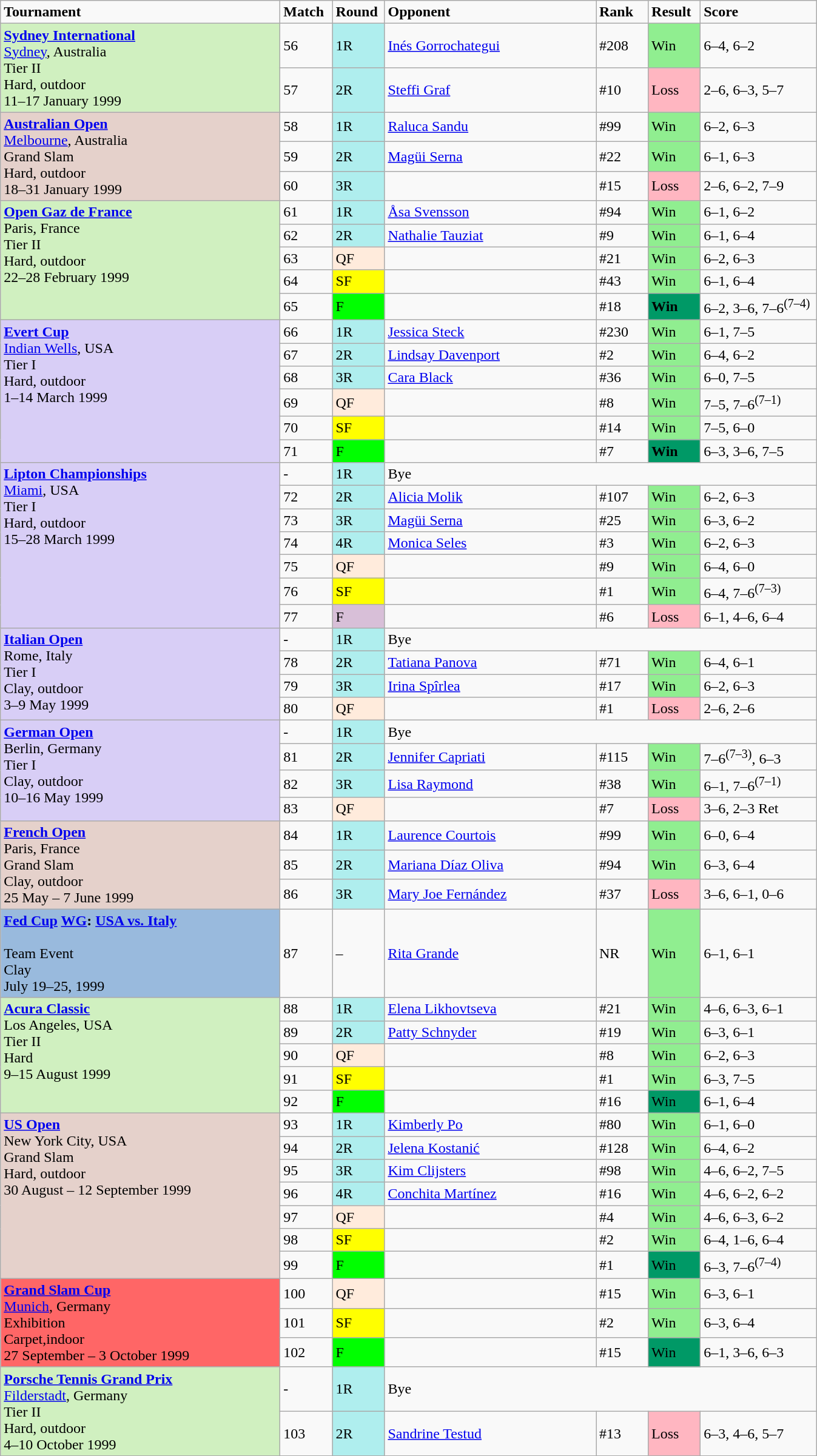<table class="wikitable">
<tr style="font-weight:bold">
<td style="width:300px;">Tournament</td>
<td style="width:50px;">Match</td>
<td style="width:50px;">Round</td>
<td style="width:225px;">Opponent</td>
<td style="width:50px;">Rank</td>
<td style="width:50px;">Result</td>
<td style="width:120px;">Score</td>
</tr>
<tr>
<td rowspan=2 style="background:#D0F0C0; text-align:left; vertical-align:top;"><strong><a href='#'>Sydney International</a></strong><br> <a href='#'>Sydney</a>, Australia<br>Tier II<br>Hard, outdoor<br>11–17 January 1999</td>
<td>56</td>
<td style="background:#afeeee;">1R</td>
<td> <a href='#'>Inés Gorrochategui</a></td>
<td>#208</td>
<td bgcolor=lightgreen>Win</td>
<td>6–4, 6–2</td>
</tr>
<tr>
<td>57</td>
<td style="background:#afeeee;">2R</td>
<td> <a href='#'>Steffi Graf</a></td>
<td>#10</td>
<td bgcolor=lightpink>Loss</td>
<td>2–6, 6–3, 5–7</td>
</tr>
<tr>
<td rowspan="3" style="background:#e5d1cb; text-align:left; vertical-align:top;"><strong><a href='#'>Australian Open</a></strong><br> <a href='#'>Melbourne</a>, Australia<br>Grand Slam<br>Hard, outdoor<br>18–31 January 1999</td>
<td>58</td>
<td style="background:#afeeee;">1R</td>
<td> <a href='#'>Raluca Sandu</a></td>
<td>#99</td>
<td bgcolor=lightgreen>Win</td>
<td>6–2, 6–3</td>
</tr>
<tr>
<td>59</td>
<td style="background:#afeeee;">2R</td>
<td> <a href='#'>Magüi Serna</a></td>
<td>#22</td>
<td bgcolor=lightgreen>Win</td>
<td>6–1, 6–3</td>
</tr>
<tr>
<td>60</td>
<td style="background:#afeeee;">3R</td>
<td></td>
<td>#15</td>
<td bgcolor=lightpink>Loss</td>
<td>2–6, 6–2, 7–9</td>
</tr>
<tr>
<td rowspan=5 style="background:#D0F0C0; text-align:left; vertical-align:top;"><strong><a href='#'>Open Gaz de France</a></strong><br> Paris, France<br>Tier II<br>Hard, outdoor<br>22–28 February 1999</td>
<td>61</td>
<td style="background:#afeeee;">1R</td>
<td> <a href='#'>Åsa Svensson</a></td>
<td>#94</td>
<td bgcolor=lightgreen>Win</td>
<td>6–1, 6–2</td>
</tr>
<tr>
<td>62</td>
<td style="background:#afeeee;">2R</td>
<td> <a href='#'>Nathalie Tauziat</a></td>
<td>#9</td>
<td bgcolor=lightgreen>Win</td>
<td>6–1, 6–4</td>
</tr>
<tr>
<td>63</td>
<td style="background:#ffebdc;">QF</td>
<td></td>
<td>#21</td>
<td bgcolor=lightgreen>Win</td>
<td>6–2, 6–3</td>
</tr>
<tr>
<td>64</td>
<td style="background:yellow;">SF</td>
<td></td>
<td>#43</td>
<td bgcolor=lightgreen>Win</td>
<td>6–1, 6–4</td>
</tr>
<tr>
<td>65</td>
<td style="background:lime;">F</td>
<td></td>
<td>#18</td>
<td bgcolor=#009966><strong>Win</strong></td>
<td>6–2, 3–6, 7–6<sup>(7–4)</sup></td>
</tr>
<tr>
<td rowspan=6 style="background:#d8cef6; text-align:left; vertical-align:top;"><strong><a href='#'>Evert Cup</a></strong><br> <a href='#'>Indian Wells</a>, USA<br>Tier I<br>Hard, outdoor<br>1–14 March 1999</td>
<td>66</td>
<td style="background:#afeeee;">1R</td>
<td> <a href='#'>Jessica Steck</a></td>
<td>#230</td>
<td bgcolor=lightgreen>Win</td>
<td>6–1, 7–5</td>
</tr>
<tr>
<td>67</td>
<td style="background:#afeeee;">2R</td>
<td> <a href='#'>Lindsay Davenport</a></td>
<td>#2</td>
<td bgcolor=lightgreen>Win</td>
<td>6–4, 6–2</td>
</tr>
<tr>
<td>68</td>
<td style="background:#afeeee;">3R</td>
<td> <a href='#'>Cara Black</a></td>
<td>#36</td>
<td bgcolor=lightgreen>Win</td>
<td>6–0, 7–5</td>
</tr>
<tr>
<td>69</td>
<td style="background:#ffebdc;">QF</td>
<td></td>
<td>#8</td>
<td bgcolor=lightgreen>Win</td>
<td>7–5, 7–6<sup>(7–1)</sup></td>
</tr>
<tr>
<td>70</td>
<td style="background:yellow;">SF</td>
<td></td>
<td>#14</td>
<td bgcolor=lightgreen>Win</td>
<td>7–5, 6–0</td>
</tr>
<tr>
<td>71</td>
<td style="background:lime;">F</td>
<td></td>
<td>#7</td>
<td bgcolor=#009966><strong>Win</strong></td>
<td>6–3, 3–6, 7–5</td>
</tr>
<tr>
<td rowspan=7 style="background:#d8cef6; text-align:left; vertical-align:top;"><strong><a href='#'>Lipton Championships</a></strong><br> <a href='#'>Miami</a>, USA<br>Tier I<br>Hard, outdoor<br>15–28 March 1999</td>
<td>-</td>
<td style="background:#afeeee;">1R</td>
<td colspan=4>Bye</td>
</tr>
<tr>
<td>72</td>
<td style="background:#afeeee;">2R</td>
<td> <a href='#'>Alicia Molik</a></td>
<td>#107</td>
<td bgcolor=lightgreen>Win</td>
<td>6–2, 6–3</td>
</tr>
<tr>
<td>73</td>
<td style="background:#afeeee;">3R</td>
<td> <a href='#'>Magüi Serna</a></td>
<td>#25</td>
<td bgcolor=lightgreen>Win</td>
<td>6–3, 6–2</td>
</tr>
<tr>
<td>74</td>
<td style="background:#afeeee;">4R</td>
<td> <a href='#'>Monica Seles</a></td>
<td>#3</td>
<td bgcolor=lightgreen>Win</td>
<td>6–2, 6–3</td>
</tr>
<tr>
<td>75</td>
<td style="background:#ffebdc;">QF</td>
<td></td>
<td>#9</td>
<td bgcolor=lightgreen>Win</td>
<td>6–4, 6–0</td>
</tr>
<tr>
<td>76</td>
<td style="background:yellow;">SF</td>
<td></td>
<td>#1</td>
<td bgcolor=lightgreen>Win</td>
<td>6–4, 7–6<sup>(7–3)</sup></td>
</tr>
<tr>
<td>77</td>
<td style="background:Thistle;">F</td>
<td></td>
<td>#6</td>
<td bgcolor=lightpink>Loss</td>
<td>6–1, 4–6, 6–4</td>
</tr>
<tr>
<td rowspan=4 style="background:#d8cef6; text-align:left; vertical-align:top;"><strong><a href='#'>Italian Open</a></strong><br> Rome, Italy<br>Tier I<br>Clay, outdoor<br>3–9 May 1999</td>
<td>-</td>
<td style="background:#afeeee;">1R</td>
<td colspan=4>Bye</td>
</tr>
<tr>
<td>78</td>
<td style="background:#afeeee;">2R</td>
<td> <a href='#'>Tatiana Panova</a></td>
<td>#71</td>
<td bgcolor=lightgreen>Win</td>
<td>6–4, 6–1</td>
</tr>
<tr>
<td>79</td>
<td style="background:#afeeee;">3R</td>
<td> <a href='#'>Irina Spîrlea</a></td>
<td>#17</td>
<td bgcolor=lightgreen>Win</td>
<td>6–2, 6–3</td>
</tr>
<tr>
<td>80</td>
<td style="background:#ffebdc;">QF</td>
<td></td>
<td>#1</td>
<td bgcolor=lightpink>Loss</td>
<td>2–6, 2–6</td>
</tr>
<tr>
<td rowspan=4 style="background:#d8cef6; text-align:left; vertical-align:top;"><strong><a href='#'>German Open</a></strong><br> Berlin, Germany<br>Tier I<br>Clay, outdoor<br>10–16 May 1999</td>
<td>-</td>
<td style="background:#afeeee;">1R</td>
<td colspan=4>Bye</td>
</tr>
<tr>
<td>81</td>
<td style="background:#afeeee;">2R</td>
<td> <a href='#'>Jennifer Capriati</a></td>
<td>#115</td>
<td bgcolor=lightgreen>Win</td>
<td>7–6<sup>(7–3)</sup>, 6–3</td>
</tr>
<tr>
<td>82</td>
<td style="background:#afeeee;">3R</td>
<td> <a href='#'>Lisa Raymond</a></td>
<td>#38</td>
<td bgcolor=lightgreen>Win</td>
<td>6–1, 7–6<sup>(7–1)</sup></td>
</tr>
<tr>
<td>83</td>
<td style="background:#ffebdc;">QF</td>
<td></td>
<td>#7</td>
<td bgcolor=lightpink>Loss</td>
<td>3–6, 2–3 Ret</td>
</tr>
<tr>
<td rowspan="3" style="background:#e5d1cb; text-align:left; vertical-align:top;"><strong><a href='#'>French Open</a></strong><br> Paris, France<br>Grand Slam<br>Clay, outdoor<br>25 May – 7 June 1999</td>
<td>84</td>
<td style="background:#afeeee;">1R</td>
<td> <a href='#'>Laurence Courtois</a></td>
<td>#99</td>
<td bgcolor=lightgreen>Win</td>
<td>6–0, 6–4</td>
</tr>
<tr>
<td>85</td>
<td style="background:#afeeee;">2R</td>
<td> <a href='#'>Mariana Díaz Oliva</a></td>
<td>#94</td>
<td bgcolor=lightgreen>Win</td>
<td>6–3, 6–4</td>
</tr>
<tr>
<td>86</td>
<td style="background:#afeeee;">3R</td>
<td> <a href='#'>Mary Joe Fernández</a></td>
<td>#37</td>
<td bgcolor=lightpink>Loss</td>
<td>3–6, 6–1, 0–6</td>
</tr>
<tr>
<td style="background:#99badd; text-align:left; vertical-align:top;"><strong><a href='#'>Fed Cup</a> <a href='#'>WG</a>: <a href='#'>USA vs. Italy</a></strong> <br>  <br> Team Event <br> Clay <br> July 19–25, 1999</td>
<td>87</td>
<td>–</td>
<td> <a href='#'>Rita Grande</a></td>
<td>NR</td>
<td bgcolor=lightgreen>Win</td>
<td>6–1, 6–1</td>
</tr>
<tr>
<td rowspan=5 style="background:#D0F0C0; text-align:left; vertical-align:top;"><strong><a href='#'>Acura Classic</a></strong><br> Los Angeles, USA<br>Tier II<br>Hard<br>9–15 August 1999</td>
<td>88</td>
<td style="background:#afeeee;">1R</td>
<td> <a href='#'>Elena Likhovtseva</a></td>
<td>#21</td>
<td bgcolor=lightgreen>Win</td>
<td>4–6, 6–3, 6–1</td>
</tr>
<tr>
<td>89</td>
<td style="background:#afeeee;">2R</td>
<td> <a href='#'>Patty Schnyder</a></td>
<td>#19</td>
<td bgcolor=lightgreen>Win</td>
<td>6–3, 6–1</td>
</tr>
<tr>
<td>90</td>
<td style="background:#ffebdc;">QF</td>
<td></td>
<td>#8</td>
<td bgcolor=lightgreen>Win</td>
<td>6–2, 6–3</td>
</tr>
<tr>
<td>91</td>
<td style="background:yellow;">SF</td>
<td></td>
<td>#1</td>
<td bgcolor=lightgreen>Win</td>
<td>6–3, 7–5</td>
</tr>
<tr>
<td>92</td>
<td style="background:lime;">F</td>
<td></td>
<td>#16</td>
<td bgcolor=#009966>Win</td>
<td>6–1, 6–4</td>
</tr>
<tr>
<td rowspan="7" style="background:#e5d1cb; text-align:left; vertical-align:top;"><strong><a href='#'>US Open</a></strong><br> New York City, USA<br>Grand Slam<br>Hard, outdoor<br>30 August – 12 September 1999</td>
<td>93</td>
<td style="background:#afeeee;">1R</td>
<td> <a href='#'>Kimberly Po</a></td>
<td>#80</td>
<td bgcolor=lightgreen>Win</td>
<td>6–1, 6–0</td>
</tr>
<tr>
<td>94</td>
<td style="background:#afeeee;">2R</td>
<td> <a href='#'>Jelena Kostanić</a></td>
<td>#128</td>
<td bgcolor=lightgreen>Win</td>
<td>6–4, 6–2</td>
</tr>
<tr>
<td>95</td>
<td style="background:#afeeee;">3R</td>
<td> <a href='#'>Kim Clijsters</a></td>
<td>#98</td>
<td bgcolor=lightgreen>Win</td>
<td>4–6, 6–2, 7–5</td>
</tr>
<tr>
<td>96</td>
<td style="background:#afeeee;">4R</td>
<td> <a href='#'>Conchita Martínez</a></td>
<td>#16</td>
<td bgcolor=lightgreen>Win</td>
<td>4–6, 6–2, 6–2</td>
</tr>
<tr>
<td>97</td>
<td style="background:#ffebdc;">QF</td>
<td></td>
<td>#4</td>
<td bgcolor=lightgreen>Win</td>
<td>4–6, 6–3, 6–2</td>
</tr>
<tr>
<td>98</td>
<td style="background:yellow;">SF</td>
<td></td>
<td>#2</td>
<td bgcolor=lightgreen>Win</td>
<td>6–4, 1–6, 6–4</td>
</tr>
<tr>
<td>99</td>
<td style="background:lime;">F</td>
<td></td>
<td>#1</td>
<td bgcolor=#009966>Win</td>
<td>6–3, 7–6<sup>(7–4)</sup></td>
</tr>
<tr>
<td rowspan=3 style="background:#FF6666; text-align:left; vertical-align:top;"><strong><a href='#'>Grand Slam Cup</a></strong><br> <a href='#'>Munich</a>, Germany<br>Exhibition<br>Carpet,indoor<br>27 September – 3 October 1999</td>
<td>100</td>
<td style="background:#ffebdc;">QF</td>
<td></td>
<td>#15</td>
<td bgcolor=lightgreen>Win</td>
<td>6–3, 6–1</td>
</tr>
<tr>
<td>101</td>
<td style="background:yellow;">SF</td>
<td></td>
<td>#2</td>
<td bgcolor=lightgreen>Win</td>
<td>6–3, 6–4</td>
</tr>
<tr>
<td>102</td>
<td style="background:lime;">F</td>
<td></td>
<td>#15</td>
<td bgcolor=#009966>Win</td>
<td>6–1, 3–6, 6–3</td>
</tr>
<tr>
<td rowspan=2 style="background:#D0F0C0; text-align:left; vertical-align:top;"><strong><a href='#'>Porsche Tennis Grand Prix</a></strong><br> <a href='#'>Filderstadt</a>, Germany<br>Tier II<br>Hard, outdoor<br>4–10 October 1999</td>
<td>-</td>
<td style="background:#afeeee;">1R</td>
<td colspan=4>Bye</td>
</tr>
<tr>
<td>103</td>
<td style="background:#afeeee;">2R</td>
<td> <a href='#'>Sandrine Testud</a></td>
<td>#13</td>
<td bgcolor=lightpink>Loss</td>
<td>6–3, 4–6, 5–7</td>
</tr>
</table>
